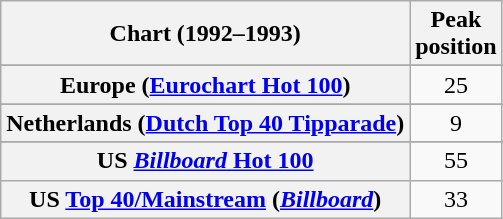<table class="wikitable sortable plainrowheaders" style="text-align:center">
<tr>
<th>Chart (1992–1993)</th>
<th>Peak<br>position</th>
</tr>
<tr>
</tr>
<tr>
</tr>
<tr>
</tr>
<tr>
<th scope="row">Europe (<a href='#'>Eurochart Hot 100</a>)</th>
<td>25</td>
</tr>
<tr>
</tr>
<tr>
</tr>
<tr>
<th scope="row">Netherlands (<a href='#'>Dutch Top 40 Tipparade</a>)</th>
<td>9</td>
</tr>
<tr>
</tr>
<tr>
</tr>
<tr>
</tr>
<tr>
</tr>
<tr>
</tr>
<tr>
<th scope="row">US <a href='#'><em>Billboard</em> Hot 100</a></th>
<td>55</td>
</tr>
<tr>
<th scope="row">US <a href='#'>Top 40/Mainstream</a> (<em><a href='#'>Billboard</a></em>)</th>
<td>33</td>
</tr>
</table>
